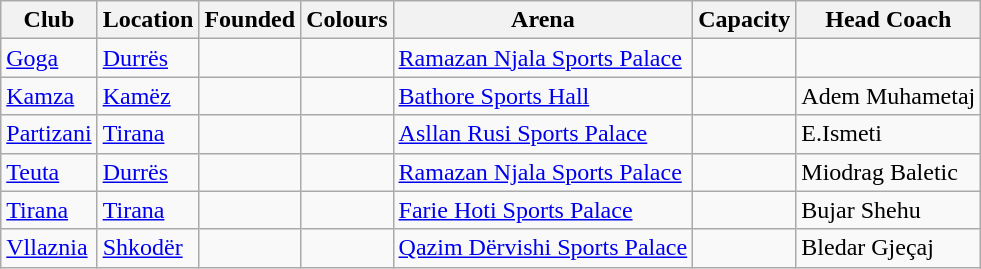<table class="wikitable sortable">
<tr>
<th scope="col">Club</th>
<th scope="col">Location</th>
<th scope="col">Founded</th>
<th scope="col">Colours</th>
<th scope="col">Arena</th>
<th scope="col">Capacity</th>
<th scope="col">Head Coach</th>
</tr>
<tr bgcolor=>
<td><a href='#'>Goga</a></td>
<td><a href='#'>Durrës</a></td>
<td></td>
<td></td>
<td><a href='#'>Ramazan Njala Sports Palace</a></td>
<td></td>
<td></td>
</tr>
<tr bgcolor=>
<td><a href='#'>Kamza</a></td>
<td><a href='#'>Kamëz</a></td>
<td></td>
<td></td>
<td><a href='#'>Bathore Sports Hall</a></td>
<td></td>
<td> Adem Muhametaj</td>
</tr>
<tr bgcolor=>
<td><a href='#'>Partizani</a></td>
<td><a href='#'>Tirana</a></td>
<td></td>
<td></td>
<td><a href='#'>Asllan Rusi Sports Palace</a></td>
<td></td>
<td> E.Ismeti</td>
</tr>
<tr bgcolor=>
<td><a href='#'>Teuta</a></td>
<td><a href='#'>Durrës</a></td>
<td></td>
<td></td>
<td><a href='#'>Ramazan Njala Sports Palace</a></td>
<td></td>
<td> Miodrag Baletic</td>
</tr>
<tr bgcolor=>
<td><a href='#'>Tirana</a></td>
<td><a href='#'>Tirana</a></td>
<td></td>
<td></td>
<td><a href='#'>Farie Hoti Sports Palace</a></td>
<td></td>
<td> Bujar Shehu</td>
</tr>
<tr bgcolor=>
<td><a href='#'>Vllaznia</a></td>
<td><a href='#'>Shkodër</a></td>
<td></td>
<td></td>
<td><a href='#'>Qazim Dërvishi Sports Palace</a></td>
<td></td>
<td> Bledar Gjeçaj</td>
</tr>
</table>
